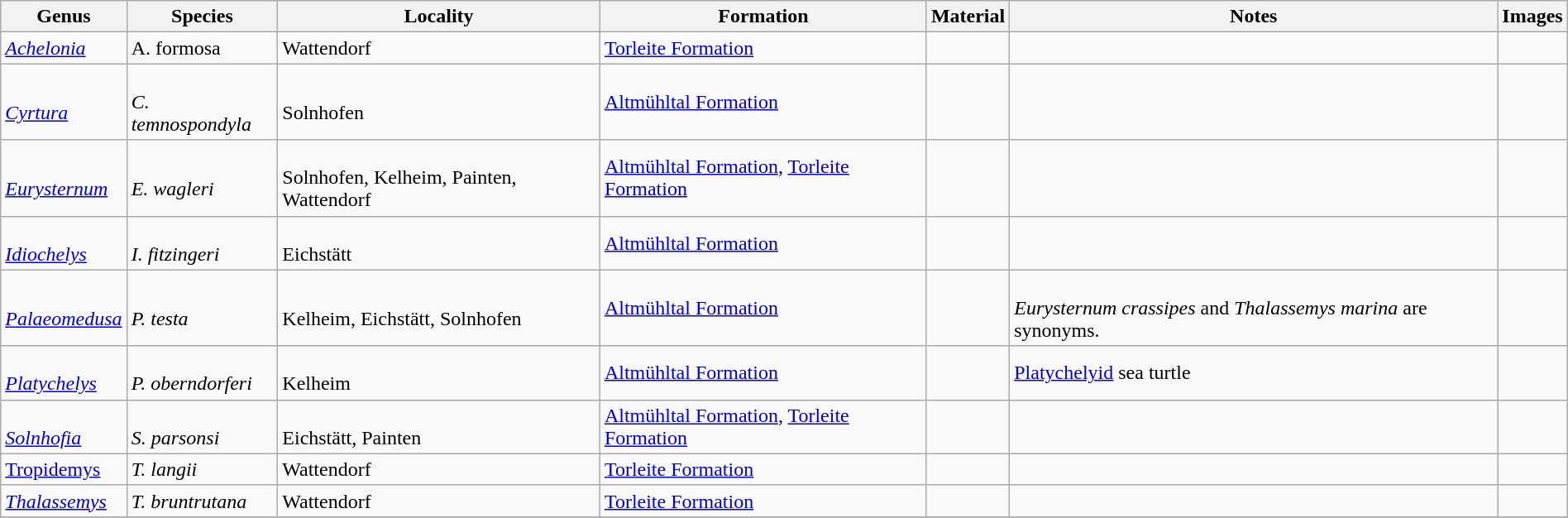<table class="wikitable" align="center"  width="100%">
<tr>
<th>Genus</th>
<th>Species</th>
<th>Locality</th>
<th>Formation</th>
<th>Material</th>
<th>Notes</th>
<th>Images</th>
</tr>
<tr>
<td><em><a href='#'>Achelonia</a></em></td>
<td>A. formosa</td>
<td>Wattendorf</td>
<td><a href='#'>Torleite Formation</a></td>
<td></td>
<td></td>
<td></td>
</tr>
<tr>
<td><br><em><a href='#'>Cyrtura</a></em></td>
<td><br><em>C. temnospondyla</em></td>
<td><br>Solnhofen</td>
<td><a href='#'>Altmühltal Formation</a></td>
<td></td>
<td></td>
<td></td>
</tr>
<tr>
<td><br><em><a href='#'>Eurysternum</a></em></td>
<td><br><em>E. wagleri</em></td>
<td><br>Solnhofen, Kelheim, Painten, Wattendorf</td>
<td><a href='#'>Altmühltal Formation</a>, <a href='#'>Torleite Formation</a></td>
<td></td>
<td></td>
<td></td>
</tr>
<tr>
<td><br><em><a href='#'>Idiochelys</a></em></td>
<td><br><em>I. fitzingeri</em></td>
<td><br>Eichstätt</td>
<td><a href='#'>Altmühltal Formation</a></td>
<td></td>
<td></td>
<td></td>
</tr>
<tr>
<td><br><em><a href='#'>Palaeomedusa</a></em></td>
<td><br><em>P. testa</em></td>
<td><br>Kelheim, Eichstätt, Solnhofen</td>
<td><a href='#'>Altmühltal Formation</a></td>
<td></td>
<td><br><em>Eurysternum crassipes</em> and <em>Thalassemys marina</em> are synonyms.</td>
<td></td>
</tr>
<tr>
<td><br><em><a href='#'>Platychelys</a></em></td>
<td><br><em>P. oberndorferi</em></td>
<td><br>Kelheim</td>
<td><a href='#'>Altmühltal Formation</a></td>
<td></td>
<td><a href='#'>Platychelyid</a> sea turtle</td>
<td></td>
</tr>
<tr>
<td><br><em><a href='#'>Solnhofia</a></em></td>
<td><br><em>S. parsonsi</em></td>
<td><br>Eichstätt, Painten</td>
<td><a href='#'>Altmühltal Formation</a>, <a href='#'>Torleite Formation</a></td>
<td></td>
<td></td>
<td></td>
</tr>
<tr>
<td><a href='#'>Tropidemys</a></td>
<td><em>T. langii</em></td>
<td>Wattendorf</td>
<td><a href='#'>Torleite Formation</a></td>
<td></td>
<td></td>
<td></td>
</tr>
<tr>
<td><em><a href='#'>Thalassemys</a></em></td>
<td><em>T. bruntrutana</em></td>
<td>Wattendorf</td>
<td><a href='#'>Torleite Formation</a></td>
<td></td>
<td></td>
<td></td>
</tr>
<tr>
</tr>
</table>
